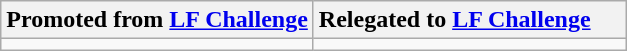<table class="wikitable">
<tr>
<th style="width:50%; text-align:left"> Promoted from <a href='#'>LF Challenge</a></th>
<th style="width:50%; text-align:left"> Relegated to <a href='#'>LF Challenge</a></th>
</tr>
<tr>
<td></td>
<td></td>
</tr>
</table>
